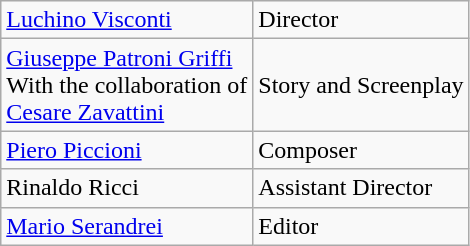<table class="wikitable">
<tr>
<td><a href='#'>Luchino Visconti</a></td>
<td>Director</td>
</tr>
<tr>
<td><a href='#'>Giuseppe Patroni Griffi</a><br>With the collaboration of<br><a href='#'>Cesare Zavattini</a></td>
<td>Story and Screenplay</td>
</tr>
<tr>
<td><a href='#'>Piero Piccioni</a></td>
<td>Composer</td>
</tr>
<tr>
<td>Rinaldo Ricci</td>
<td>Assistant Director</td>
</tr>
<tr>
<td><a href='#'>Mario Serandrei</a></td>
<td>Editor</td>
</tr>
</table>
